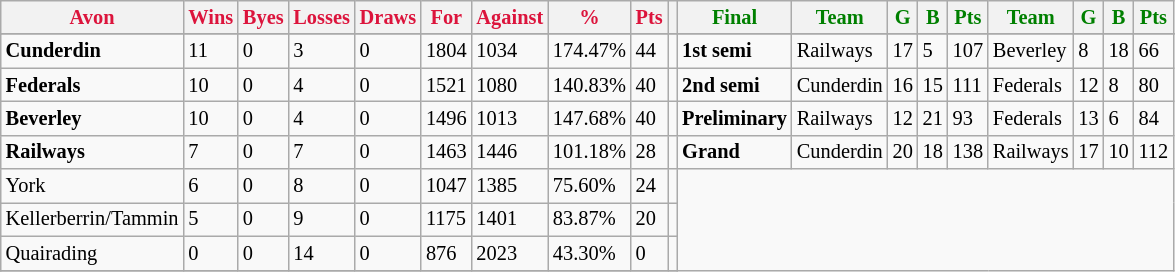<table style="font-size: 85%; text-align: left;" class="wikitable">
<tr>
<th style="color:crimson">Avon</th>
<th style="color:crimson">Wins</th>
<th style="color:crimson">Byes</th>
<th style="color:crimson">Losses</th>
<th style="color:crimson">Draws</th>
<th style="color:crimson">For</th>
<th style="color:crimson">Against</th>
<th style="color:crimson">%</th>
<th style="color:crimson">Pts</th>
<th></th>
<th style="color:green">Final</th>
<th style="color:green">Team</th>
<th style="color:green">G</th>
<th style="color:green">B</th>
<th style="color:green">Pts</th>
<th style="color:green">Team</th>
<th style="color:green">G</th>
<th style="color:green">B</th>
<th style="color:green">Pts</th>
</tr>
<tr>
</tr>
<tr>
</tr>
<tr>
<td><strong>	Cunderdin	</strong></td>
<td>11</td>
<td>0</td>
<td>3</td>
<td>0</td>
<td>1804</td>
<td>1034</td>
<td>174.47%</td>
<td>44</td>
<td></td>
<td><strong>1st semi</strong></td>
<td>Railways</td>
<td>17</td>
<td>5</td>
<td>107</td>
<td>Beverley</td>
<td>8</td>
<td>18</td>
<td>66</td>
</tr>
<tr>
<td><strong>	Federals	</strong></td>
<td>10</td>
<td>0</td>
<td>4</td>
<td>0</td>
<td>1521</td>
<td>1080</td>
<td>140.83%</td>
<td>40</td>
<td></td>
<td><strong>2nd semi</strong></td>
<td>Cunderdin</td>
<td>16</td>
<td>15</td>
<td>111</td>
<td>Federals</td>
<td>12</td>
<td>8</td>
<td>80</td>
</tr>
<tr>
<td><strong>	Beverley	</strong></td>
<td>10</td>
<td>0</td>
<td>4</td>
<td>0</td>
<td>1496</td>
<td>1013</td>
<td>147.68%</td>
<td>40</td>
<td></td>
<td><strong>Preliminary</strong></td>
<td>Railways</td>
<td>12</td>
<td>21</td>
<td>93</td>
<td>Federals</td>
<td>13</td>
<td>6</td>
<td>84</td>
</tr>
<tr>
<td><strong>	Railways	</strong></td>
<td>7</td>
<td>0</td>
<td>7</td>
<td>0</td>
<td>1463</td>
<td>1446</td>
<td>101.18%</td>
<td>28</td>
<td></td>
<td><strong>Grand</strong></td>
<td>Cunderdin</td>
<td>20</td>
<td>18</td>
<td>138</td>
<td>Railways</td>
<td>17</td>
<td>10</td>
<td>112</td>
</tr>
<tr>
<td>York</td>
<td>6</td>
<td>0</td>
<td>8</td>
<td>0</td>
<td>1047</td>
<td>1385</td>
<td>75.60%</td>
<td>24</td>
<td></td>
</tr>
<tr>
<td>Kellerberrin/Tammin</td>
<td>5</td>
<td>0</td>
<td>9</td>
<td>0</td>
<td>1175</td>
<td>1401</td>
<td>83.87%</td>
<td>20</td>
<td></td>
</tr>
<tr>
<td>Quairading</td>
<td>0</td>
<td>0</td>
<td>14</td>
<td>0</td>
<td>876</td>
<td>2023</td>
<td>43.30%</td>
<td>0</td>
<td></td>
</tr>
<tr>
</tr>
</table>
